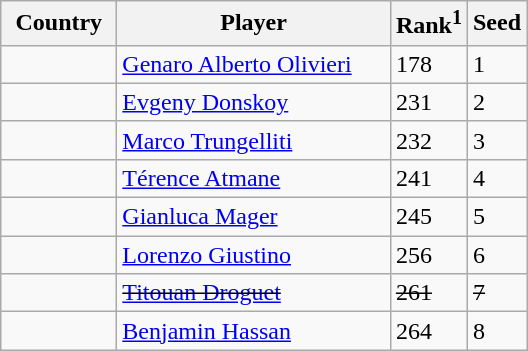<table class="sortable wikitable">
<tr>
<th width="70">Country</th>
<th width="175">Player</th>
<th>Rank<sup>1</sup></th>
<th>Seed</th>
</tr>
<tr>
<td></td>
<td><a href='#'>Genaro Alberto Olivieri</a></td>
<td>178</td>
<td>1</td>
</tr>
<tr>
<td></td>
<td><a href='#'>Evgeny Donskoy</a></td>
<td>231</td>
<td>2</td>
</tr>
<tr>
<td></td>
<td><a href='#'>Marco Trungelliti</a></td>
<td>232</td>
<td>3</td>
</tr>
<tr>
<td></td>
<td><a href='#'>Térence Atmane</a></td>
<td>241</td>
<td>4</td>
</tr>
<tr>
<td></td>
<td><a href='#'>Gianluca Mager</a></td>
<td>245</td>
<td>5</td>
</tr>
<tr>
<td></td>
<td><a href='#'>Lorenzo Giustino</a></td>
<td>256</td>
<td>6</td>
</tr>
<tr>
<td><s></s></td>
<td><s><a href='#'>Titouan Droguet</a></s></td>
<td><s>261</s></td>
<td><s>7</s></td>
</tr>
<tr>
<td></td>
<td><a href='#'>Benjamin Hassan</a></td>
<td>264</td>
<td>8</td>
</tr>
</table>
